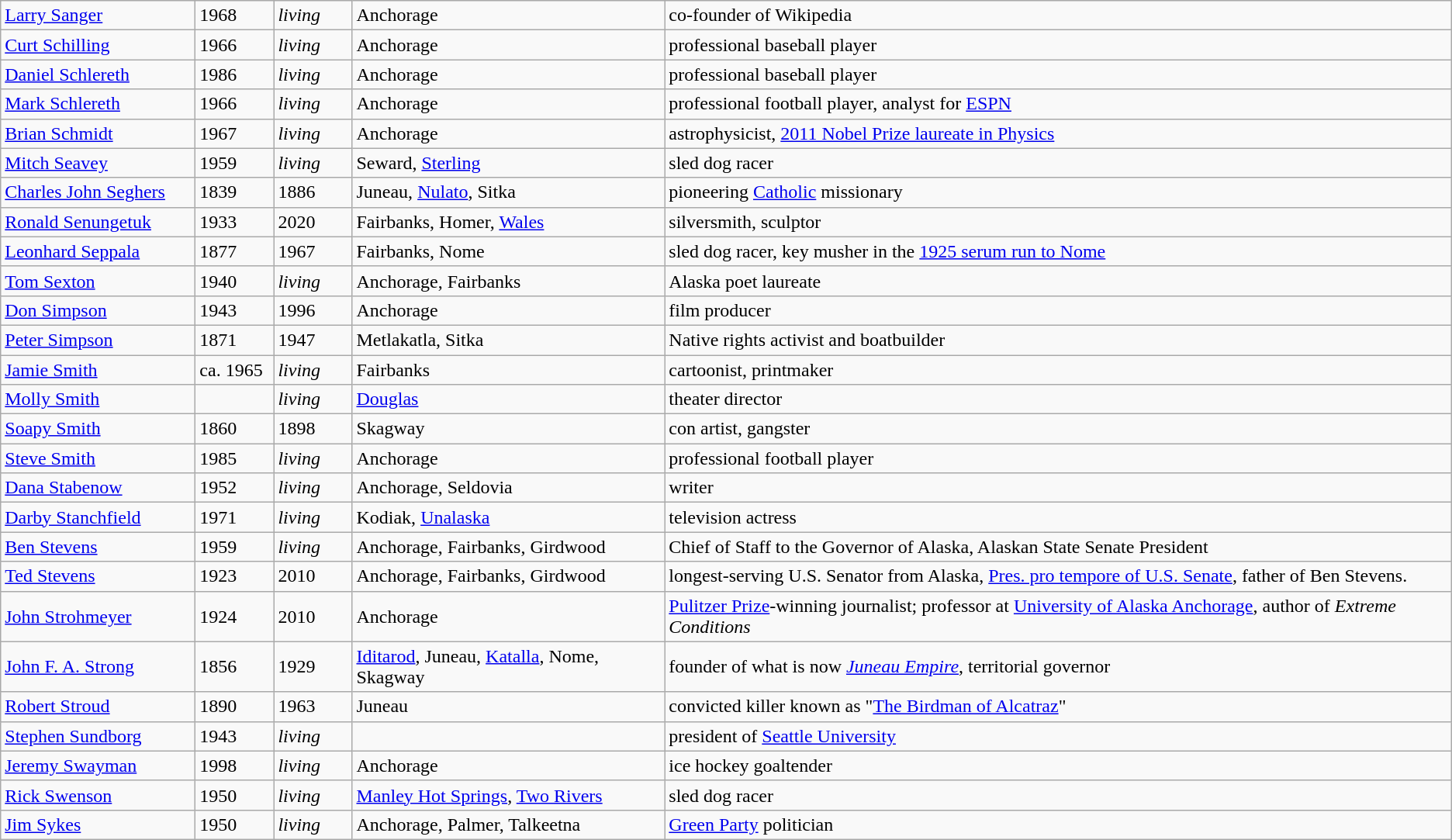<table class="wikitable">
<tr>
<td width="160pt"><a href='#'>Larry Sanger</a></td>
<td width="60pt">1968</td>
<td width="60pt"><em>living</em></td>
<td>Anchorage</td>
<td>co-founder of Wikipedia</td>
</tr>
<tr>
<td width="160pt"><a href='#'>Curt Schilling</a></td>
<td width="60pt">1966</td>
<td width="60pt"><em>living</em></td>
<td>Anchorage</td>
<td>professional baseball player</td>
</tr>
<tr>
<td width="160pt"><a href='#'>Daniel Schlereth</a></td>
<td width="60pt">1986</td>
<td width="60pt"><em>living</em></td>
<td>Anchorage</td>
<td>professional baseball player</td>
</tr>
<tr>
<td width="160pt"><a href='#'>Mark Schlereth</a></td>
<td width="60pt">1966</td>
<td width="60pt"><em>living</em></td>
<td>Anchorage</td>
<td>professional football player, analyst for <a href='#'>ESPN</a></td>
</tr>
<tr>
<td width="160pt"><a href='#'>Brian Schmidt</a></td>
<td width="60pt">1967</td>
<td width="60pt"><em>living</em></td>
<td>Anchorage</td>
<td>astrophysicist, <a href='#'>2011 Nobel Prize laureate in Physics</a></td>
</tr>
<tr>
<td width="160pt"><a href='#'>Mitch Seavey</a></td>
<td width="60pt">1959</td>
<td width="60pt"><em>living</em></td>
<td>Seward, <a href='#'>Sterling</a></td>
<td>sled dog racer</td>
</tr>
<tr>
<td width="160pt"><a href='#'>Charles John Seghers</a></td>
<td width="60pt">1839</td>
<td width="60pt">1886</td>
<td>Juneau, <a href='#'>Nulato</a>, Sitka</td>
<td>pioneering <a href='#'>Catholic</a> missionary</td>
</tr>
<tr>
<td width="160pt"><a href='#'>Ronald Senungetuk</a></td>
<td width="60pt">1933</td>
<td width="60pt">2020</td>
<td>Fairbanks, Homer, <a href='#'>Wales</a></td>
<td>silversmith, sculptor</td>
</tr>
<tr>
<td width="160pt"><a href='#'>Leonhard Seppala</a></td>
<td width="60pt">1877</td>
<td width="60pt">1967</td>
<td>Fairbanks, Nome</td>
<td>sled dog racer, key musher in the <a href='#'>1925 serum run to Nome</a></td>
</tr>
<tr>
<td width="160pt"><a href='#'>Tom Sexton</a></td>
<td width="60pt">1940</td>
<td width="60pt"><em>living</em></td>
<td>Anchorage, Fairbanks</td>
<td>Alaska poet laureate</td>
</tr>
<tr>
<td width="160pt"><a href='#'>Don Simpson</a></td>
<td width="60pt">1943</td>
<td width="60pt">1996</td>
<td>Anchorage</td>
<td>film producer</td>
</tr>
<tr>
<td width="160pt"><a href='#'>Peter Simpson</a></td>
<td width="60pt">1871</td>
<td width="60pt">1947</td>
<td>Metlakatla, Sitka</td>
<td>Native rights activist and boatbuilder</td>
</tr>
<tr>
<td width="160pt"><a href='#'>Jamie Smith</a></td>
<td width="60pt">ca. 1965</td>
<td width="60pt"><em>living</em></td>
<td>Fairbanks</td>
<td>cartoonist, printmaker</td>
</tr>
<tr>
<td width="160pt"><a href='#'>Molly Smith</a></td>
<td width="60pt"></td>
<td width="60pt"><em>living</em></td>
<td><a href='#'>Douglas</a></td>
<td>theater director</td>
</tr>
<tr>
<td width="160pt"><a href='#'>Soapy Smith</a></td>
<td width="60pt">1860</td>
<td width="60pt">1898</td>
<td>Skagway</td>
<td>con artist, gangster</td>
</tr>
<tr>
<td width="160pt"><a href='#'>Steve Smith</a></td>
<td width="60pt">1985</td>
<td width="60pt"><em>living</em></td>
<td>Anchorage</td>
<td>professional football player</td>
</tr>
<tr>
<td width="160pt"><a href='#'>Dana Stabenow</a></td>
<td width="60pt">1952</td>
<td width="60pt"><em>living</em></td>
<td>Anchorage, Seldovia</td>
<td>writer</td>
</tr>
<tr>
<td width="150pt"><a href='#'>Darby Stanchfield</a></td>
<td width="60pt">1971</td>
<td width="60pt"><em>living</em></td>
<td>Kodiak, <a href='#'>Unalaska</a></td>
<td>television actress</td>
</tr>
<tr>
<td width="160pt"><a href='#'>Ben Stevens</a></td>
<td width="60pt">1959</td>
<td width="60pt"><em>living</em></td>
<td>Anchorage, Fairbanks, Girdwood</td>
<td>Chief of Staff to the Governor of Alaska, Alaskan State Senate President</td>
</tr>
<tr>
<td width="160pt"><a href='#'>Ted Stevens</a></td>
<td width="60pt">1923</td>
<td width="60pt">2010</td>
<td>Anchorage, Fairbanks, Girdwood</td>
<td>longest-serving U.S. Senator from Alaska, <a href='#'>Pres. pro tempore of U.S. Senate</a>, father of Ben Stevens.</td>
</tr>
<tr>
<td width="160pt"><a href='#'>John Strohmeyer</a></td>
<td width="60pt">1924</td>
<td width="60pt">2010</td>
<td>Anchorage</td>
<td><a href='#'>Pulitzer Prize</a>-winning journalist; professor at <a href='#'>University of Alaska Anchorage</a>, author of <em>Extreme Conditions</em></td>
</tr>
<tr>
<td width="160pt"><a href='#'>John F. A. Strong</a></td>
<td width="60pt">1856</td>
<td width="60pt">1929</td>
<td><a href='#'>Iditarod</a>, Juneau, <a href='#'>Katalla</a>, Nome, Skagway</td>
<td>founder of what is now <em><a href='#'>Juneau Empire</a></em>, territorial governor</td>
</tr>
<tr>
<td width="160pt"><a href='#'>Robert Stroud</a></td>
<td width="60pt">1890</td>
<td width="60pt">1963</td>
<td>Juneau</td>
<td>convicted killer known as "<a href='#'>The Birdman of Alcatraz</a>"</td>
</tr>
<tr>
<td width="160pt"><a href='#'>Stephen Sundborg</a></td>
<td width="60pt">1943</td>
<td width="60pt"><em>living</em></td>
<td></td>
<td>president of <a href='#'>Seattle University</a></td>
</tr>
<tr>
<td width="160pt"><a href='#'>Jeremy Swayman</a></td>
<td width="60pt">1998</td>
<td width="60pt"><em>living</em></td>
<td>Anchorage</td>
<td>ice hockey goaltender</td>
</tr>
<tr>
<td width="160pt"><a href='#'>Rick Swenson</a></td>
<td width="60pt">1950</td>
<td width="60pt"><em>living</em></td>
<td><a href='#'>Manley Hot Springs</a>, <a href='#'>Two Rivers</a></td>
<td>sled dog racer</td>
</tr>
<tr>
<td width="160pt"><a href='#'>Jim Sykes</a></td>
<td width="60pt">1950</td>
<td width="60pt"><em>living</em></td>
<td>Anchorage, Palmer, Talkeetna</td>
<td><a href='#'>Green Party</a> politician</td>
</tr>
</table>
